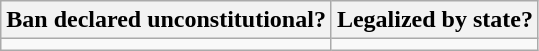<table class="wikitable">
<tr>
<th>Ban declared unconstitutional?</th>
<th>Legalized by state?</th>
</tr>
<tr>
<td></td>
<td></td>
</tr>
</table>
